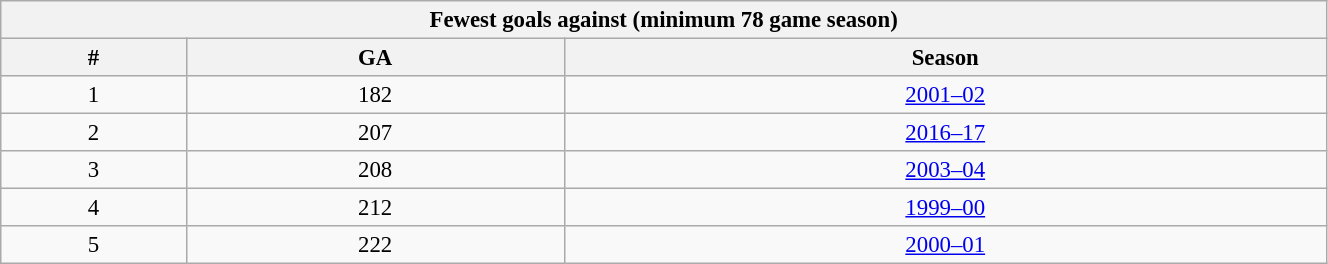<table class="wikitable" style="text-align: center; font-size: 95%" width="70%">
<tr>
<th colspan="3">Fewest goals against (minimum 78 game season)</th>
</tr>
<tr>
<th>#</th>
<th>GA</th>
<th>Season</th>
</tr>
<tr>
<td>1</td>
<td>182</td>
<td><a href='#'>2001–02</a></td>
</tr>
<tr>
<td>2</td>
<td>207</td>
<td><a href='#'>2016–17</a></td>
</tr>
<tr>
<td>3</td>
<td>208</td>
<td><a href='#'>2003–04</a></td>
</tr>
<tr>
<td>4</td>
<td>212</td>
<td><a href='#'>1999–00</a></td>
</tr>
<tr>
<td>5</td>
<td>222</td>
<td><a href='#'>2000–01</a></td>
</tr>
</table>
